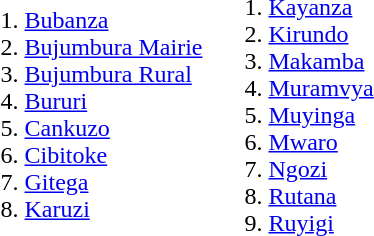<table>
<tr>
<td><br><ol><li><a href='#'>Bubanza</a></li><li><a href='#'>Bujumbura Mairie</a></li><li><a href='#'>Bujumbura Rural</a></li><li><a href='#'>Bururi</a></li><li><a href='#'>Cankuzo</a></li><li><a href='#'>Cibitoke</a></li><li><a href='#'>Gitega</a></li><li><a href='#'>Karuzi</a></li></ol></td>
<td><br><ol>
<li><a href='#'>Kayanza</a>
<li><a href='#'>Kirundo</a>
<li><a href='#'>Makamba</a>
<li><a href='#'>Muramvya</a>
<li><a href='#'>Muyinga</a>
<li><a href='#'>Mwaro</a>
<li><a href='#'>Ngozi</a>
<li><a href='#'>Rutana</a>
<li><a href='#'>Ruyigi</a>
</ol></td>
</tr>
</table>
